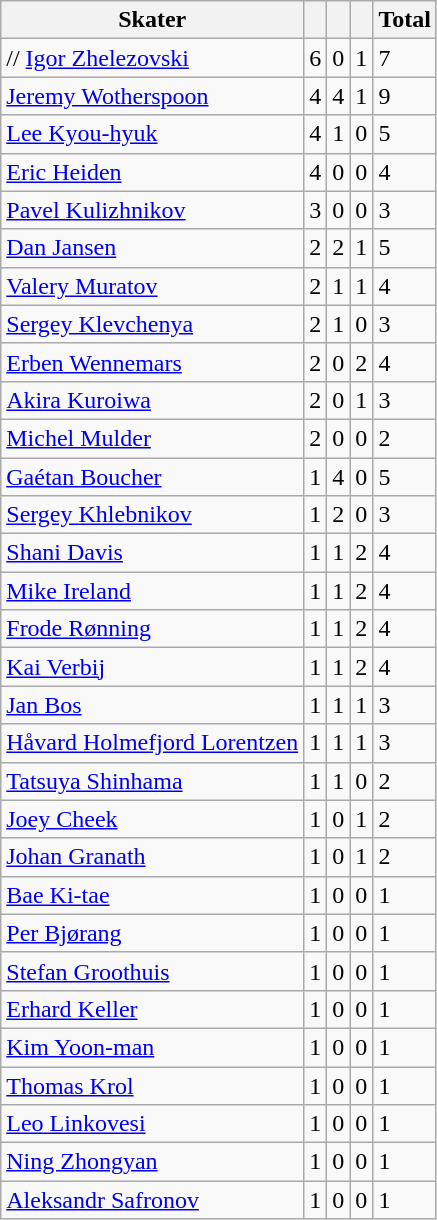<table class="wikitable">
<tr>
<th>Skater</th>
<th></th>
<th></th>
<th></th>
<th>Total</th>
</tr>
<tr>
<td>// <a href='#'>Igor Zhelezovski</a></td>
<td>6</td>
<td>0</td>
<td>1</td>
<td>7</td>
</tr>
<tr>
<td> <a href='#'>Jeremy Wotherspoon</a></td>
<td>4</td>
<td>4</td>
<td>1</td>
<td>9</td>
</tr>
<tr>
<td> <a href='#'>Lee Kyou-hyuk</a></td>
<td>4</td>
<td>1</td>
<td>0</td>
<td>5</td>
</tr>
<tr>
<td> <a href='#'>Eric Heiden</a></td>
<td>4</td>
<td>0</td>
<td>0</td>
<td>4</td>
</tr>
<tr>
<td> <a href='#'>Pavel Kulizhnikov</a></td>
<td>3</td>
<td>0</td>
<td>0</td>
<td>3</td>
</tr>
<tr>
<td> <a href='#'>Dan Jansen</a></td>
<td>2</td>
<td>2</td>
<td>1</td>
<td>5</td>
</tr>
<tr>
<td> <a href='#'>Valery Muratov</a></td>
<td>2</td>
<td>1</td>
<td>1</td>
<td>4</td>
</tr>
<tr>
<td> <a href='#'>Sergey Klevchenya</a></td>
<td>2</td>
<td>1</td>
<td>0</td>
<td>3</td>
</tr>
<tr>
<td> <a href='#'>Erben Wennemars</a></td>
<td>2</td>
<td>0</td>
<td>2</td>
<td>4</td>
</tr>
<tr>
<td> <a href='#'>Akira Kuroiwa</a></td>
<td>2</td>
<td>0</td>
<td>1</td>
<td>3</td>
</tr>
<tr>
<td> <a href='#'>Michel Mulder</a></td>
<td>2</td>
<td>0</td>
<td>0</td>
<td>2</td>
</tr>
<tr>
<td> <a href='#'>Gaétan Boucher</a></td>
<td>1</td>
<td>4</td>
<td>0</td>
<td>5</td>
</tr>
<tr>
<td> <a href='#'>Sergey Khlebnikov</a></td>
<td>1</td>
<td>2</td>
<td>0</td>
<td>3</td>
</tr>
<tr>
<td> <a href='#'>Shani Davis</a></td>
<td>1</td>
<td>1</td>
<td>2</td>
<td>4</td>
</tr>
<tr>
<td> <a href='#'>Mike Ireland</a></td>
<td>1</td>
<td>1</td>
<td>2</td>
<td>4</td>
</tr>
<tr>
<td> <a href='#'>Frode Rønning</a></td>
<td>1</td>
<td>1</td>
<td>2</td>
<td>4</td>
</tr>
<tr>
<td> <a href='#'>Kai Verbij</a></td>
<td>1</td>
<td>1</td>
<td>2</td>
<td>4</td>
</tr>
<tr>
<td> <a href='#'>Jan Bos</a></td>
<td>1</td>
<td>1</td>
<td>1</td>
<td>3</td>
</tr>
<tr>
<td> <a href='#'>Håvard Holmefjord Lorentzen</a></td>
<td>1</td>
<td>1</td>
<td>1</td>
<td>3</td>
</tr>
<tr>
<td> <a href='#'>Tatsuya Shinhama</a></td>
<td>1</td>
<td>1</td>
<td>0</td>
<td>2</td>
</tr>
<tr>
<td> <a href='#'>Joey Cheek</a></td>
<td>1</td>
<td>0</td>
<td>1</td>
<td>2</td>
</tr>
<tr>
<td> <a href='#'>Johan Granath</a></td>
<td>1</td>
<td>0</td>
<td>1</td>
<td>2</td>
</tr>
<tr>
<td> <a href='#'>Bae Ki-tae</a></td>
<td>1</td>
<td>0</td>
<td>0</td>
<td>1</td>
</tr>
<tr>
<td> <a href='#'>Per Bjørang</a></td>
<td>1</td>
<td>0</td>
<td>0</td>
<td>1</td>
</tr>
<tr>
<td> <a href='#'>Stefan Groothuis</a></td>
<td>1</td>
<td>0</td>
<td>0</td>
<td>1</td>
</tr>
<tr>
<td> <a href='#'>Erhard Keller</a></td>
<td>1</td>
<td>0</td>
<td>0</td>
<td>1</td>
</tr>
<tr>
<td> <a href='#'>Kim Yoon-man</a></td>
<td>1</td>
<td>0</td>
<td>0</td>
<td>1</td>
</tr>
<tr>
<td> <a href='#'>Thomas Krol</a></td>
<td>1</td>
<td>0</td>
<td>0</td>
<td>1</td>
</tr>
<tr>
<td> <a href='#'>Leo Linkovesi</a></td>
<td>1</td>
<td>0</td>
<td>0</td>
<td>1</td>
</tr>
<tr>
<td> <a href='#'>Ning Zhongyan</a></td>
<td>1</td>
<td>0</td>
<td>0</td>
<td>1</td>
</tr>
<tr>
<td> <a href='#'>Aleksandr Safronov</a></td>
<td>1</td>
<td>0</td>
<td>0</td>
<td>1</td>
</tr>
</table>
